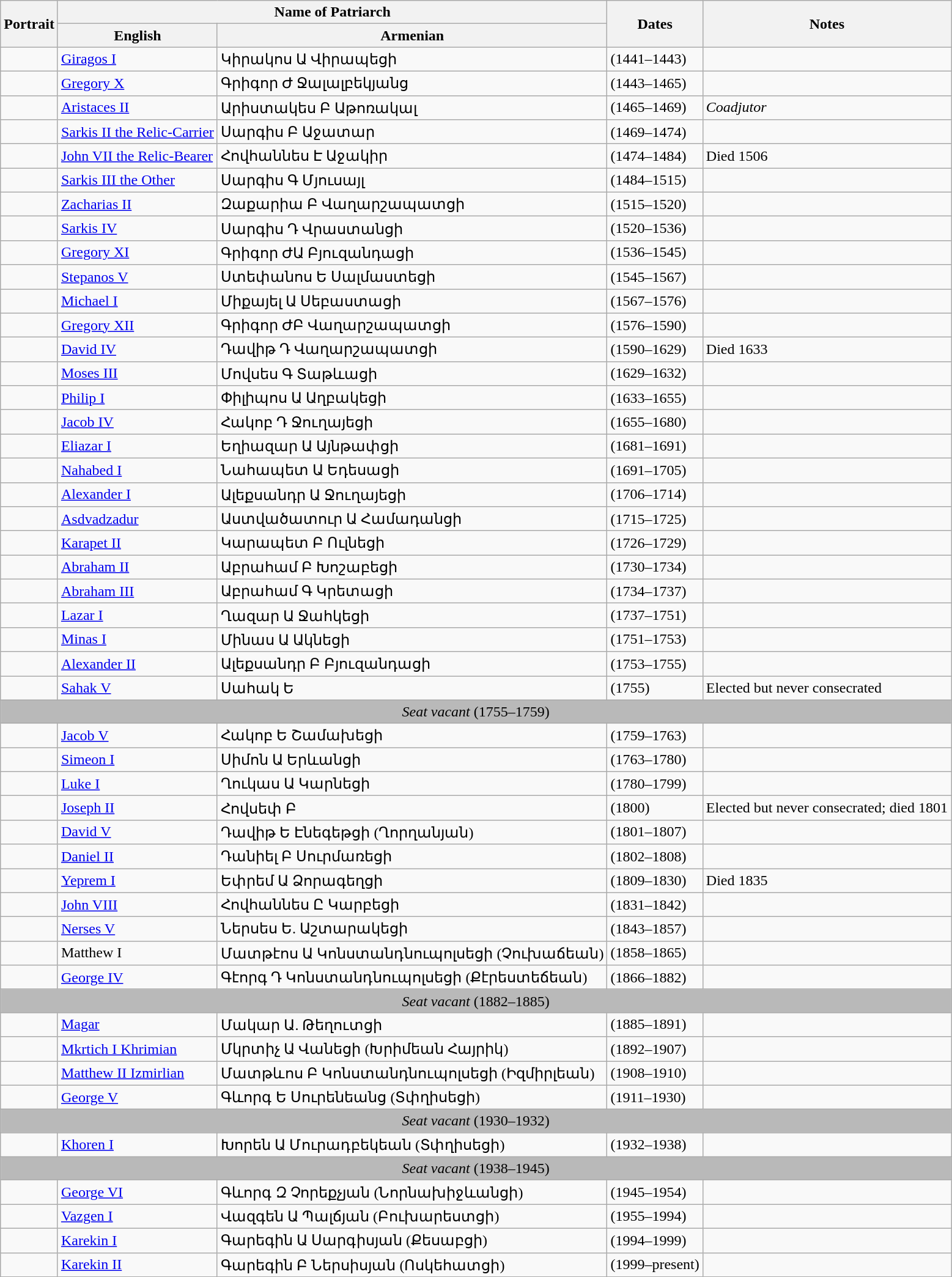<table class="wikitable">
<tr>
<th rowspan=2>Portrait</th>
<th colspan=2>Name of Patriarch</th>
<th rowspan=2>Dates</th>
<th rowspan=2>Notes</th>
</tr>
<tr>
<th>English</th>
<th>Armenian</th>
</tr>
<tr>
<td></td>
<td><a href='#'>Giragos I</a></td>
<td>Կիրակոս Ա Վիրապեցի</td>
<td>(1441–1443)</td>
<td></td>
</tr>
<tr>
<td></td>
<td><a href='#'>Gregory X</a></td>
<td>Գրիգոր Ժ Ջալալբեկյանց</td>
<td>(1443–1465)</td>
<td></td>
</tr>
<tr>
<td></td>
<td><a href='#'>Aristaces II</a></td>
<td>Արիստակես Բ Աթոռակալ</td>
<td>(1465–1469)</td>
<td><em>Coadjutor</em></td>
</tr>
<tr>
<td></td>
<td><a href='#'>Sarkis II the Relic-Carrier</a></td>
<td>Սարգիս Բ Աջատար</td>
<td>(1469–1474)</td>
<td></td>
</tr>
<tr>
<td></td>
<td><a href='#'>John VII the Relic-Bearer</a></td>
<td>Հովհաննես Է Աջակիր</td>
<td>(1474–1484)</td>
<td>Died 1506</td>
</tr>
<tr>
<td></td>
<td><a href='#'>Sarkis III the Other</a></td>
<td>Սարգիս Գ Մյուսայլ</td>
<td>(1484–1515)</td>
<td></td>
</tr>
<tr>
<td></td>
<td><a href='#'>Zacharias II</a></td>
<td>Զաքարիա Բ Վաղարշապատցի</td>
<td>(1515–1520)</td>
<td></td>
</tr>
<tr>
<td></td>
<td><a href='#'>Sarkis IV</a></td>
<td>Սարգիս Դ Վրաստանցի</td>
<td>(1520–1536)</td>
<td></td>
</tr>
<tr>
<td></td>
<td><a href='#'>Gregory XI</a></td>
<td>Գրիգոր ԺԱ Բյուզանդացի</td>
<td>(1536–1545)</td>
<td></td>
</tr>
<tr>
<td></td>
<td><a href='#'>Stepanos V</a></td>
<td>Ստեփանոս Ե Սալմաստեցի</td>
<td>(1545–1567)</td>
<td></td>
</tr>
<tr>
<td></td>
<td><a href='#'>Michael I</a></td>
<td>Միքայել Ա Սեբաստացի</td>
<td>(1567–1576)</td>
<td></td>
</tr>
<tr>
<td></td>
<td><a href='#'>Gregory XII</a></td>
<td>Գրիգոր ԺԲ Վաղարշապատցի</td>
<td>(1576–1590)</td>
<td></td>
</tr>
<tr>
<td></td>
<td><a href='#'>David IV</a></td>
<td>Դավիթ Դ Վաղարշապատցի</td>
<td>(1590–1629)</td>
<td>Died 1633</td>
</tr>
<tr>
<td></td>
<td><a href='#'>Moses III</a></td>
<td>Մովսես Գ Տաթևացի</td>
<td>(1629–1632)</td>
<td></td>
</tr>
<tr>
<td></td>
<td><a href='#'>Philip I</a></td>
<td>Փիլիպոս Ա Աղբակեցի</td>
<td>(1633–1655)</td>
<td></td>
</tr>
<tr>
<td></td>
<td><a href='#'>Jacob IV</a></td>
<td>Հակոբ Դ Ջուղայեցի</td>
<td>(1655–1680)</td>
<td></td>
</tr>
<tr>
<td></td>
<td><a href='#'>Eliazar I</a></td>
<td>Եղիազար Ա Այնթափցի</td>
<td>(1681–1691)</td>
<td></td>
</tr>
<tr>
<td></td>
<td><a href='#'>Nahabed I</a></td>
<td>Նահապետ Ա Եդեսացի</td>
<td>(1691–1705)</td>
<td></td>
</tr>
<tr>
<td></td>
<td><a href='#'>Alexander I</a></td>
<td>Ալեքսանդր Ա Ջուղայեցի</td>
<td>(1706–1714)</td>
<td></td>
</tr>
<tr>
<td></td>
<td><a href='#'>Asdvadzadur</a></td>
<td>Աստվածատուր Ա Համադանցի</td>
<td>(1715–1725)</td>
<td></td>
</tr>
<tr>
<td></td>
<td><a href='#'>Karapet II</a></td>
<td>Կարապետ Բ Ուլնեցի</td>
<td>(1726–1729)</td>
<td></td>
</tr>
<tr>
<td></td>
<td><a href='#'>Abraham II</a></td>
<td>Աբրահամ Բ Խոշաբեցի</td>
<td>(1730–1734)</td>
<td></td>
</tr>
<tr>
<td></td>
<td><a href='#'>Abraham III</a></td>
<td>Աբրահամ Գ Կրետացի</td>
<td>(1734–1737)</td>
<td></td>
</tr>
<tr>
<td></td>
<td><a href='#'>Lazar I</a></td>
<td>Ղազար Ա Ջահկեցի</td>
<td>(1737–1751)</td>
<td></td>
</tr>
<tr>
<td></td>
<td><a href='#'>Minas I</a></td>
<td>Մինաս Ա Ակնեցի</td>
<td>(1751–1753)</td>
<td></td>
</tr>
<tr>
<td></td>
<td><a href='#'>Alexander II</a></td>
<td>Ալեքսանդր Բ Բյուզանդացի</td>
<td>(1753–1755)</td>
<td></td>
</tr>
<tr>
<td></td>
<td><a href='#'>Sahak V</a></td>
<td>Սահակ Ե</td>
<td>(1755)</td>
<td>Elected but never consecrated</td>
</tr>
<tr style="background:#B9B9B9">
<td colspan=5 align=center><em>Seat vacant</em> (1755–1759)</td>
</tr>
<tr>
<td></td>
<td><a href='#'>Jacob V</a></td>
<td>Հակոբ Ե Շամախեցի</td>
<td>(1759–1763)</td>
<td></td>
</tr>
<tr>
<td></td>
<td><a href='#'>Simeon I</a></td>
<td>Սիմոն Ա Երևանցի</td>
<td>(1763–1780)</td>
<td></td>
</tr>
<tr>
<td></td>
<td><a href='#'>Luke I</a></td>
<td>Ղուկաս Ա Կարնեցի</td>
<td>(1780–1799)</td>
<td></td>
</tr>
<tr>
<td></td>
<td><a href='#'>Joseph II</a></td>
<td>Հովսեփ Բ</td>
<td>(1800)</td>
<td>Elected but never consecrated; died 1801</td>
</tr>
<tr>
<td></td>
<td><a href='#'>David V</a></td>
<td>Դավիթ Ե Էնեգեթցի (Ղորղանյան)</td>
<td>(1801–1807)</td>
<td></td>
</tr>
<tr>
<td></td>
<td><a href='#'>Daniel II</a></td>
<td>Դանիել Բ Սուրմառեցի</td>
<td>(1802–1808)</td>
<td></td>
</tr>
<tr>
<td></td>
<td><a href='#'>Yeprem I</a></td>
<td>Եփրեմ Ա Ձորագեղցի</td>
<td>(1809–1830)</td>
<td>Died 1835</td>
</tr>
<tr>
<td></td>
<td><a href='#'>John VIII</a></td>
<td>Հովհաննես Ը Կարբեցի</td>
<td>(1831–1842)</td>
<td></td>
</tr>
<tr>
<td></td>
<td><a href='#'>Nerses V</a></td>
<td>Ներսես Ե. Աշտարակեցի</td>
<td>(1843–1857)</td>
<td></td>
</tr>
<tr>
<td></td>
<td>Matthew I</td>
<td>Մատթէոս Ա Կոնստանդնուպոլսեցի (Չուխաճեան)</td>
<td>(1858–1865)</td>
<td></td>
</tr>
<tr>
<td></td>
<td><a href='#'>George IV</a></td>
<td>Գէորգ Դ Կոնստանդնուպոլսեցի (Քէրեստեճեան)</td>
<td>(1866–1882)</td>
<td></td>
</tr>
<tr style="background:#B9B9B9">
<td colspan=5 align=center><em>Seat vacant</em> (1882–1885)</td>
</tr>
<tr>
<td></td>
<td><a href='#'>Magar</a></td>
<td>Մակար Ա. Թեղուտցի</td>
<td>(1885–1891)</td>
<td></td>
</tr>
<tr>
<td></td>
<td><a href='#'>Mkrtich I Khrimian</a></td>
<td>Մկրտիչ Ա Վանեցի (Խրիմեան Հայրիկ)</td>
<td>(1892–1907)</td>
<td></td>
</tr>
<tr>
<td></td>
<td><a href='#'>Matthew II Izmirlian</a></td>
<td>Մատթևոս Բ Կոնստանդնուպոլսեցի (Իզմիրլեան)</td>
<td>(1908–1910)</td>
<td></td>
</tr>
<tr>
<td></td>
<td><a href='#'>George V</a></td>
<td>Գևորգ Ե Սուրենեանց (Տփղիսեցի)</td>
<td>(1911–1930)</td>
<td></td>
</tr>
<tr style="background:#B9B9B9">
<td colspan=5 align=center><em>Seat vacant</em> (1930–1932)</td>
</tr>
<tr>
<td></td>
<td><a href='#'>Khoren I</a></td>
<td>Խորեն Ա Մուրադբեկեան (Տփղիսեցի)</td>
<td>(1932–1938)</td>
<td></td>
</tr>
<tr style="background:#B9B9B9">
<td colspan=5 align=center><em>Seat vacant</em> (1938–1945)</td>
</tr>
<tr>
<td></td>
<td><a href='#'>George VI</a></td>
<td>Գևորգ Զ Չորեքչյան (Նորնախիջևանցի)</td>
<td>(1945–1954)</td>
<td></td>
</tr>
<tr>
<td></td>
<td><a href='#'>Vazgen I</a></td>
<td>Վազգեն Ա Պալճյան (Բուխարեստցի)</td>
<td>(1955–1994)</td>
<td></td>
</tr>
<tr>
<td></td>
<td><a href='#'>Karekin I</a></td>
<td>Գարեգին Ա Սարգիսյան (Քեսաբցի)</td>
<td>(1994–1999)</td>
<td></td>
</tr>
<tr>
<td></td>
<td><a href='#'>Karekin II</a></td>
<td>Գարեգին Բ Ներսիսյան (Ոսկեհատցի)</td>
<td>(1999–present)</td>
<td></td>
</tr>
</table>
